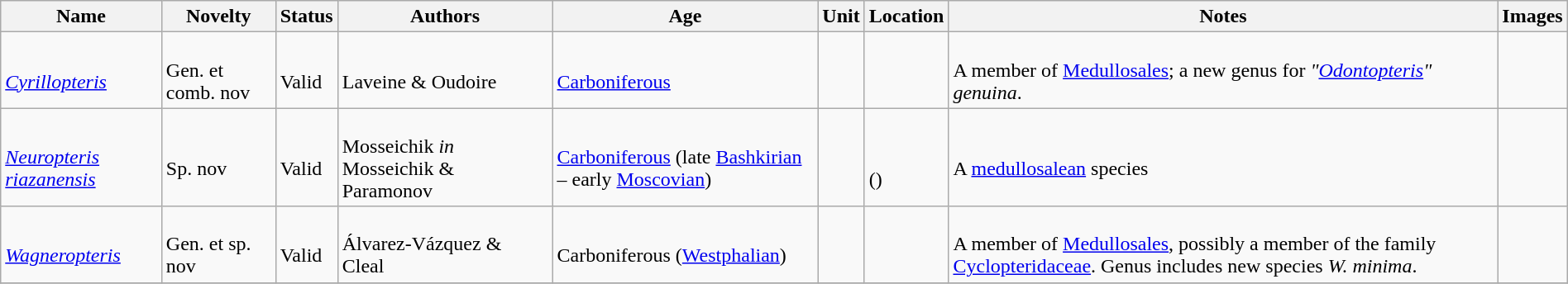<table class="wikitable sortable" align="center" width="100%">
<tr>
<th>Name</th>
<th>Novelty</th>
<th>Status</th>
<th>Authors</th>
<th>Age</th>
<th>Unit</th>
<th>Location</th>
<th>Notes</th>
<th>Images</th>
</tr>
<tr>
<td><br><em><a href='#'>Cyrillopteris</a></em></td>
<td><br>Gen. et comb. nov</td>
<td><br>Valid</td>
<td><br>Laveine & Oudoire</td>
<td><br><a href='#'>Carboniferous</a></td>
<td></td>
<td><br></td>
<td><br>A member of <a href='#'>Medullosales</a>; a new genus for <em>"<a href='#'>Odontopteris</a>" genuina</em>.</td>
<td></td>
</tr>
<tr>
<td><br><em><a href='#'>Neuropteris riazanensis</a></em></td>
<td><br>Sp. nov</td>
<td><br>Valid</td>
<td><br>Mosseichik <em>in</em> Mosseichik & Paramonov</td>
<td><br><a href='#'>Carboniferous</a> (late <a href='#'>Bashkirian</a> – early <a href='#'>Moscovian</a>)</td>
<td></td>
<td><br><br>()</td>
<td><br>A <a href='#'>medullosalean</a> species</td>
<td></td>
</tr>
<tr>
<td><br><em><a href='#'>Wagneropteris</a></em></td>
<td><br>Gen. et sp. nov</td>
<td><br>Valid</td>
<td><br>Álvarez-Vázquez & Cleal</td>
<td><br>Carboniferous (<a href='#'>Westphalian</a>)</td>
<td></td>
<td><br></td>
<td><br>A member of <a href='#'>Medullosales</a>, possibly a member of the family <a href='#'>Cyclopteridaceae</a>. Genus includes new species <em>W. minima</em>.</td>
<td></td>
</tr>
<tr>
</tr>
</table>
